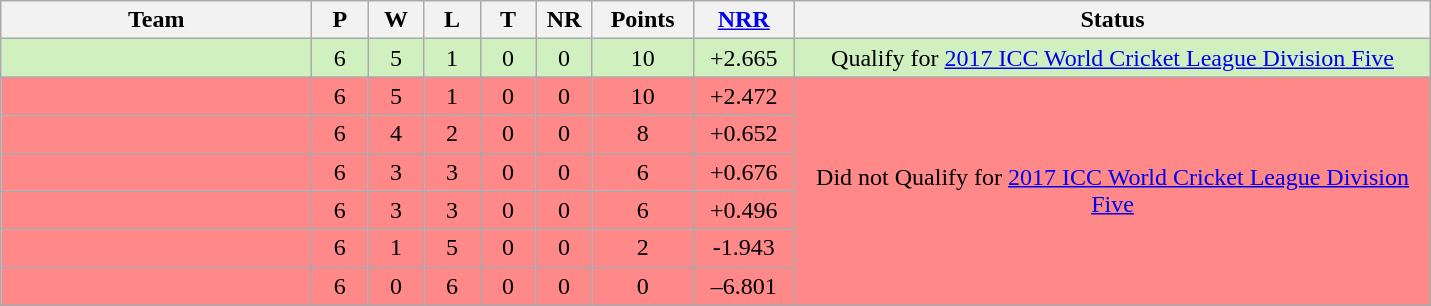<table class="wikitable" style="text-align:center;">
<tr>
<th width=200>Team</th>
<th width=30 abbr="Played">P</th>
<th width=30 abbr="Won">W</th>
<th width=30 abbr="Lost">L</th>
<th width=30 abbr="Tied">T</th>
<th width=30 abbr="No result">NR</th>
<th width=60>Points</th>
<th width=60 abbr="Net run rate"><a href='#'>NRR</a></th>
<th width=417>Status</th>
</tr>
<tr style="background: #D0F0C0;">
<td align="left"></td>
<td>6</td>
<td>5</td>
<td>1</td>
<td>0</td>
<td>0</td>
<td>10</td>
<td>+2.665</td>
<td rowspan=1>Qualify for <a href='#'>2017 ICC World Cricket League Division Five</a></td>
</tr>
<tr style="background: #FF8888;">
<td align="left"></td>
<td>6</td>
<td>5</td>
<td>1</td>
<td>0</td>
<td>0</td>
<td>10</td>
<td>+2.472</td>
<td rowspan=6>Did not Qualify for <a href='#'>2017 ICC World Cricket League Division Five</a></td>
</tr>
<tr style="background: #FF8888;">
<td align="left"></td>
<td>6</td>
<td>4</td>
<td>2</td>
<td>0</td>
<td>0</td>
<td>8</td>
<td>+0.652</td>
</tr>
<tr style="background: #FF8888;">
<td align="left"></td>
<td>6</td>
<td>3</td>
<td>3</td>
<td>0</td>
<td>0</td>
<td>6</td>
<td>+0.676</td>
</tr>
<tr style="background: #FF8888;">
<td align="left"></td>
<td>6</td>
<td>3</td>
<td>3</td>
<td>0</td>
<td>0</td>
<td>6</td>
<td>+0.496</td>
</tr>
<tr style="background: #FF8888;">
<td align="left"></td>
<td>6</td>
<td>1</td>
<td>5</td>
<td>0</td>
<td>0</td>
<td>2</td>
<td>-1.943</td>
</tr>
<tr style="background: #FF8888;">
<td align="left"></td>
<td>6</td>
<td>0</td>
<td>6</td>
<td>0</td>
<td>0</td>
<td>0</td>
<td>–6.801</td>
</tr>
</table>
